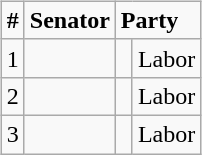<table style="width:100%;">
<tr style=vertical-align:top>
<td><br>






</td>
<td align=right><br><table class="wikitable">
<tr>
<td><strong>#</strong></td>
<td><strong>Senator</strong></td>
<td colspan="2"><strong>Party</strong></td>
</tr>
<tr>
<td>1</td>
<td></td>
<td> </td>
<td>Labor</td>
</tr>
<tr>
<td>2</td>
<td></td>
<td> </td>
<td>Labor</td>
</tr>
<tr>
<td>3</td>
<td></td>
<td> </td>
<td>Labor</td>
</tr>
</table>
</td>
</tr>
</table>
